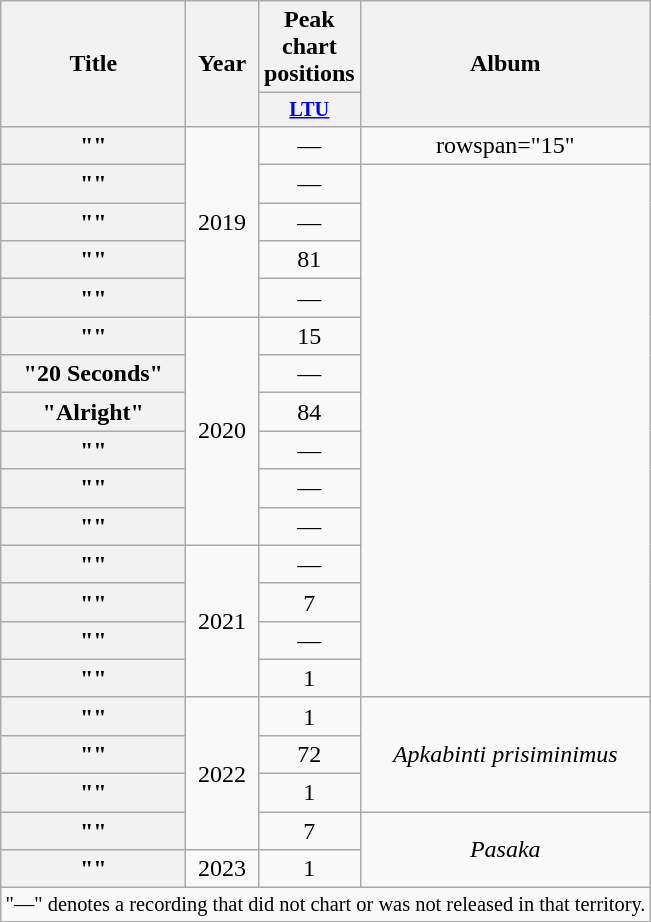<table class="wikitable plainrowheaders" style="text-align:center;">
<tr>
<th scope="col" rowspan="2">Title</th>
<th scope="col" rowspan="2">Year</th>
<th scope="col" colspan="1">Peak chart positions</th>
<th scope="col" rowspan="2">Album</th>
</tr>
<tr>
<th scope="col" style="width:3em;font-size:85%;"><a href='#'>LTU</a><br></th>
</tr>
<tr>
<th scope="row">""</th>
<td rowspan="5">2019</td>
<td>—</td>
<td>rowspan="15" </td>
</tr>
<tr>
<th scope="row">""</th>
<td>—</td>
</tr>
<tr>
<th scope="row">""<br></th>
<td>—</td>
</tr>
<tr>
<th scope="row">""<br></th>
<td>81</td>
</tr>
<tr>
<th scope="row">""</th>
<td>—</td>
</tr>
<tr>
<th scope="row">""</th>
<td rowspan="6">2020</td>
<td>15</td>
</tr>
<tr>
<th scope="row">"20 Seconds"</th>
<td>—</td>
</tr>
<tr>
<th scope="row">"Alright"<br></th>
<td>84</td>
</tr>
<tr>
<th scope="row">""</th>
<td>—</td>
</tr>
<tr>
<th scope="row">""</th>
<td>—</td>
</tr>
<tr>
<th scope="row">""<br></th>
<td>—</td>
</tr>
<tr>
<th scope="row">""</th>
<td rowspan="4">2021</td>
<td>—</td>
</tr>
<tr>
<th scope="row">""<br></th>
<td>7</td>
</tr>
<tr>
<th scope="row">""</th>
<td>—</td>
</tr>
<tr>
<th scope="row">""<br></th>
<td>1</td>
</tr>
<tr>
<th scope="row">""</th>
<td rowspan="4">2022</td>
<td>1</td>
<td rowspan="3"><em>Apkabinti prisiminimus</em></td>
</tr>
<tr>
<th scope="row">""</th>
<td>72</td>
</tr>
<tr>
<th scope="row">""</th>
<td>1</td>
</tr>
<tr>
<th scope="row">""</th>
<td>7</td>
<td rowspan="2"><em>Pasaka</em></td>
</tr>
<tr>
<th scope="row">""</th>
<td>2023</td>
<td>1</td>
</tr>
<tr>
<td colspan="4" style="font-size:85%">"—" denotes a recording that did not chart or was not released in that territory.</td>
</tr>
</table>
